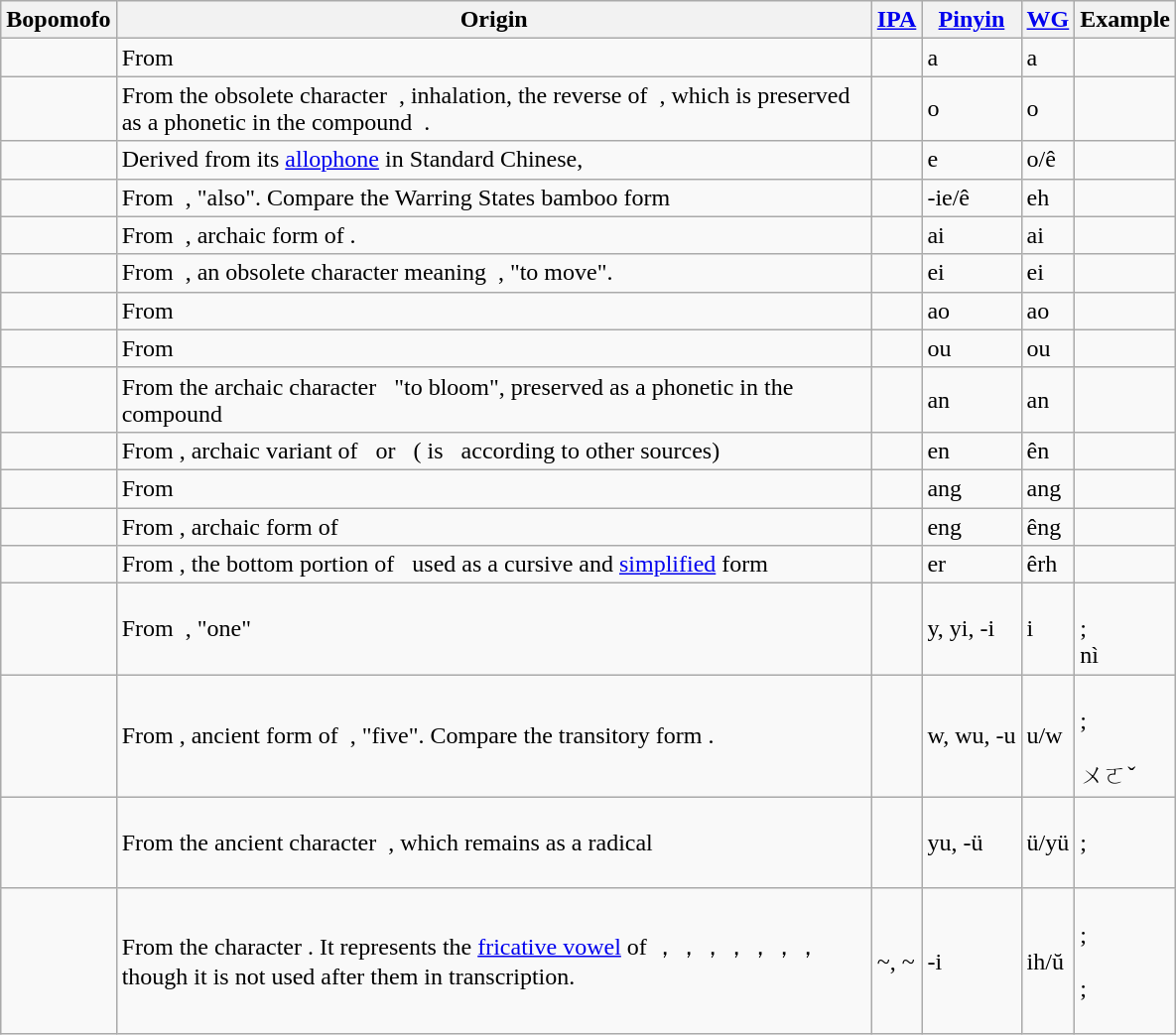<table class="wikitable defaultcenter col2left" style="display:inline-table;">
<tr>
<th>Bopomofo</th>
<th style="width:500px;">Origin</th>
<th><a href='#'>IPA</a></th>
<th><a href='#'>Pinyin</a></th>
<th><a href='#'>WG</a></th>
<th>Example</th>
</tr>
<tr>
<td></td>
<td>From  </td>
<td></td>
<td>a</td>
<td>a</td>
<td> <br></td>
</tr>
<tr>
<td></td>
<td>From the obsolete character  , inhalation, the reverse of  , which is preserved as a phonetic in the compound  .</td>
<td></td>
<td>o</td>
<td>o</td>
<td> <br></td>
</tr>
<tr>
<td></td>
<td>Derived from its <a href='#'>allophone</a> in Standard Chinese,  </td>
<td></td>
<td>e</td>
<td>o/ê</td>
<td> <br></td>
</tr>
<tr>
<td></td>
<td>From  , "also". Compare the Warring States bamboo form </td>
<td></td>
<td>-ie/ê</td>
<td>eh</td>
<td> <br></td>
</tr>
<tr>
<td></td>
<td>From  , archaic form of .</td>
<td></td>
<td>ai</td>
<td>ai</td>
<td> <br></td>
</tr>
<tr>
<td></td>
<td>From  , an obsolete character meaning  , "to move".</td>
<td></td>
<td>ei</td>
<td>ei</td>
<td> <br></td>
</tr>
<tr>
<td></td>
<td>From  </td>
<td></td>
<td>ao</td>
<td>ao</td>
<td> <br></td>
</tr>
<tr>
<td></td>
<td>From  </td>
<td></td>
<td>ou</td>
<td>ou</td>
<td> <br></td>
</tr>
<tr>
<td></td>
<td>From the archaic character   "to bloom", preserved as a phonetic in the compound  </td>
<td></td>
<td>an</td>
<td>an</td>
<td> <br></td>
</tr>
<tr>
<td></td>
<td>From , archaic variant of   or   ( is   according to other sources)</td>
<td></td>
<td>en</td>
<td>ên</td>
<td> <br></td>
</tr>
<tr>
<td></td>
<td>From  </td>
<td></td>
<td>ang</td>
<td>ang</td>
<td> <br></td>
</tr>
<tr>
<td></td>
<td>From , archaic form of  </td>
<td></td>
<td>eng</td>
<td>êng</td>
<td> <br></td>
</tr>
<tr>
<td></td>
<td>From , the bottom portion of   used as a cursive and <a href='#'>simplified</a> form</td>
<td></td>
<td>er</td>
<td>êrh</td>
<td> <br></td>
</tr>
<tr>
<td><br></td>
<td>From  , "one"</td>
<td></td>
<td>y, yi, -i</td>
<td>i</td>
<td> <br>;<br> nì<br></td>
</tr>
<tr>
<td></td>
<td>From , ancient form of  , "five". Compare the transitory form .</td>
<td></td>
<td>w, wu, -u</td>
<td>u/w</td>
<td> <br>;<br> <br>ㄨㄛˇ</td>
</tr>
<tr>
<td></td>
<td>From the ancient character  , which remains as a radical</td>
<td></td>
<td>yu, -ü</td>
<td>ü/yü</td>
<td> <br>;<br> <br></td>
</tr>
<tr>
<td><br></td>
<td>From the character . It represents the <a href='#'>fricative vowel</a> of ，，，，，，，though it is not used after them in transcription.</td>
<td>~, ~</td>
<td>-i</td>
<td>ih/ŭ</td>
<td> <br>;<br> <br>;<br> <br></td>
</tr>
</table>
